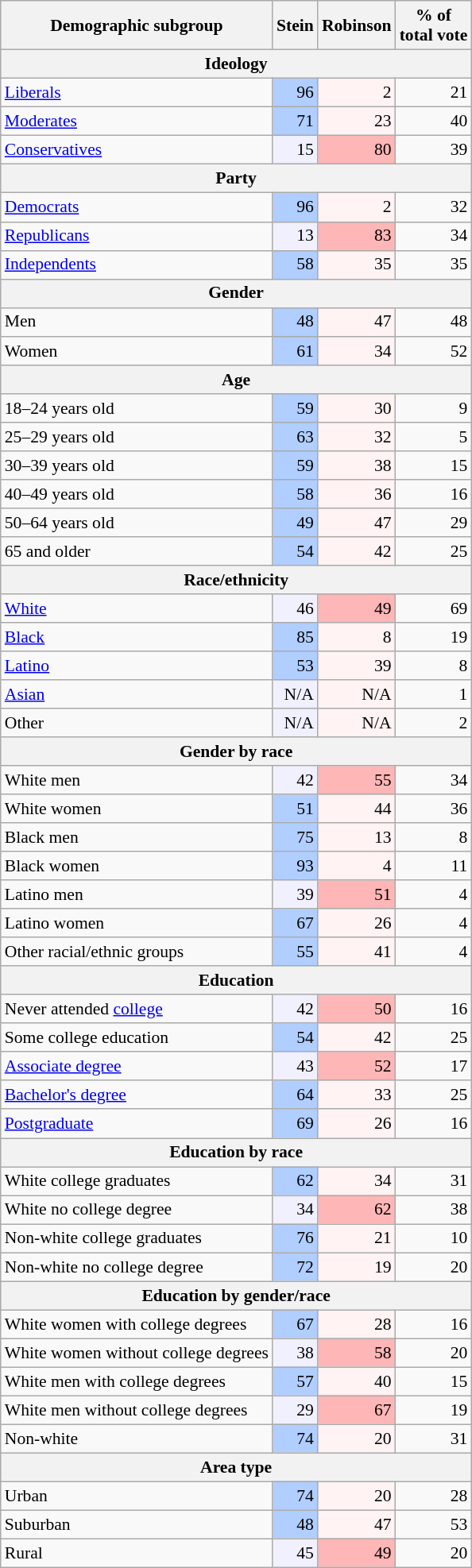<table class="wikitable sortable" style="font-size:90%; line-height:1.2">
<tr>
<th>Demographic subgroup</th>
<th>Stein</th>
<th>Robinson</th>
<th>% of<br>total vote</th>
</tr>
<tr>
<th colspan="4">Ideology</th>
</tr>
<tr>
<td><a href='#'>Liberals</a></td>
<td style="text-align:right; background:#B0CEFF;">96</td>
<td style="text-align:right; background:#FFF3F3;">2</td>
<td style="text-align:right;">21</td>
</tr>
<tr>
<td><a href='#'>Moderates</a></td>
<td style="text-align:right; background:#B0CEFF;">71</td>
<td style="text-align:right; background:#FFF3F3;">23</td>
<td style="text-align:right;">40</td>
</tr>
<tr>
<td><a href='#'>Conservatives</a></td>
<td style="text-align:right; background:#F0F0FF;">15</td>
<td style="text-align:right; background:#FFB6B6;">80</td>
<td style="text-align:right;">39</td>
</tr>
<tr>
<th colspan="4">Party</th>
</tr>
<tr>
<td><a href='#'>Democrats</a></td>
<td style="text-align:right; background:#B0CEFF;">96</td>
<td style="text-align:right; background:#FFF3F3;">2</td>
<td style="text-align:right;">32</td>
</tr>
<tr>
<td><a href='#'>Republicans</a></td>
<td style="text-align:right; background:#F0F0FF;">13</td>
<td style="text-align:right; background:#FFB6B6;">83</td>
<td style="text-align:right;">34</td>
</tr>
<tr>
<td><a href='#'>Independents</a></td>
<td style="text-align:right; background:#B0CEFF;">58</td>
<td style="text-align:right; background:#FFF3F3;">35</td>
<td style="text-align:right;">35</td>
</tr>
<tr>
<th colspan="4">Gender</th>
</tr>
<tr>
<td>Men</td>
<td style="text-align:right; background:#b0ceff;">48</td>
<td style="text-align:right; background:#fff3f3;">47</td>
<td style="text-align:right;">48</td>
</tr>
<tr>
<td>Women</td>
<td style="text-align:right; background:#b0ceff;">61</td>
<td style="text-align:right; background:#fff3f3;">34</td>
<td style="text-align:right;">52</td>
</tr>
<tr>
<th colspan="4">Age</th>
</tr>
<tr>
<td>18–24 years old</td>
<td style="text-align:right; background:#b0ceff;">59</td>
<td style="text-align:right; background:#fff3f3;">30</td>
<td style="text-align:right;">9</td>
</tr>
<tr>
<td>25–29 years old</td>
<td style="text-align:right; background:#b0ceff;">63</td>
<td style="text-align:right; background:#fff3f3;">32</td>
<td style="text-align:right;">5</td>
</tr>
<tr>
<td>30–39 years old</td>
<td style="text-align:right; background:#b0ceff;">59</td>
<td style="text-align:right; background:#fff3f3;">38</td>
<td style="text-align:right;">15</td>
</tr>
<tr>
<td>40–49 years old</td>
<td style="text-align:right; background:#b0ceff;">58</td>
<td style="text-align:right; background:#fff3f3;">36</td>
<td style="text-align:right;">16</td>
</tr>
<tr>
<td>50–64 years old</td>
<td style="text-align:right; background:#b0ceff;">49</td>
<td style="text-align:right; background:#fff3f3;">47</td>
<td style="text-align:right;">29</td>
</tr>
<tr>
<td>65 and older</td>
<td style="text-align:right; background:#b0ceff;">54</td>
<td style="text-align:right; background:#fff3f3;">42</td>
<td style="text-align:right;">25</td>
</tr>
<tr>
<th colspan="4">Race/ethnicity</th>
</tr>
<tr>
<td><a href='#'>White</a></td>
<td style="text-align:right; background:#f0f0ff;">46</td>
<td style="text-align:right; background:#ffb6b6;">49</td>
<td style="text-align:right;">69</td>
</tr>
<tr>
<td><a href='#'>Black</a></td>
<td style="text-align:right; background:#b0ceff;">85</td>
<td style="text-align:right; background:#fff3f3;">8</td>
<td style="text-align:right;">19</td>
</tr>
<tr>
<td><a href='#'>Latino</a></td>
<td style="text-align:right; background:#b0ceff;">53</td>
<td style="text-align:right; background:#fff3f3;">39</td>
<td style="text-align:right;">8</td>
</tr>
<tr>
<td><a href='#'>Asian</a></td>
<td style="text-align:right; background:#f0f0ff;">N/A</td>
<td style="text-align:right; background:#fff3f3;">N/A</td>
<td style="text-align:right;">1</td>
</tr>
<tr>
<td>Other</td>
<td style="text-align:right; background:#f0f0ff;">N/A</td>
<td style="text-align:right; background:#fff3f3;">N/A</td>
<td style="text-align:right;">2</td>
</tr>
<tr>
<th colspan="4">Gender by race</th>
</tr>
<tr>
<td>White men</td>
<td style="text-align:right; background:#f0f0ff;">42</td>
<td style="text-align:right; background:#ffb6b6;">55</td>
<td style="text-align:right;">34</td>
</tr>
<tr>
<td>White women</td>
<td style="text-align:right; background:#b0ceff;">51</td>
<td style="text-align:right; background:#fff3f3;">44</td>
<td style="text-align:right;">36</td>
</tr>
<tr>
<td>Black men</td>
<td style="text-align:right; background:#b0ceff;">75</td>
<td style="text-align:right; background:#fff3f3;">13</td>
<td style="text-align:right;">8</td>
</tr>
<tr>
<td>Black women</td>
<td style="text-align:right; background:#b0ceff;">93</td>
<td style="text-align:right; background:#fff3f3;">4</td>
<td style="text-align:right;">11</td>
</tr>
<tr>
<td>Latino men</td>
<td style="text-align:right; background:#f0f0ff;">39</td>
<td style="text-align:right; background:#ffb6b6;">51</td>
<td style="text-align:right;">4</td>
</tr>
<tr>
<td>Latino women</td>
<td style="text-align:right; background:#b0ceff;">67</td>
<td style="text-align:right; background:#fff3f3;">26</td>
<td style="text-align:right;">4</td>
</tr>
<tr>
<td>Other racial/ethnic groups</td>
<td style="text-align:right; background:#b0ceff;">55</td>
<td style="text-align:right; background:#fff3f3;">41</td>
<td style="text-align:right;">4</td>
</tr>
<tr>
<th colspan="4">Education</th>
</tr>
<tr>
<td>Never attended <a href='#'>college</a></td>
<td style="text-align:right; background:#f0f0ff;">42</td>
<td style="text-align:right; background:#ffb6b6;">50</td>
<td style="text-align:right;">16</td>
</tr>
<tr>
<td>Some college education</td>
<td style="text-align:right; background:#b0ceff;">54</td>
<td style="text-align:right; background:#fff3f3;">42</td>
<td style="text-align:right;">25</td>
</tr>
<tr>
<td><a href='#'>Associate degree</a></td>
<td style="text-align:right; background:#f0f0ff">43</td>
<td style="text-align:right; background:#ffb6b6;">52</td>
<td style="text-align:right;">17</td>
</tr>
<tr>
<td><a href='#'>Bachelor's degree</a></td>
<td style="text-align:right; background:#b0ceff;">64</td>
<td style="text-align:right; background:#fff3f3;">33</td>
<td style="text-align:right;">25</td>
</tr>
<tr>
<td><a href='#'>Postgraduate</a></td>
<td style="text-align:right; background:#b0ceff;">69</td>
<td style="text-align:right; background:#fff3f3;">26</td>
<td style="text-align:right;">16</td>
</tr>
<tr>
<th colspan="4">Education by race</th>
</tr>
<tr>
<td>White college graduates</td>
<td style="text-align:right; background:#b0ceff;">62</td>
<td style="text-align:right; background:#fff3f3;">34</td>
<td style="text-align:right;">31</td>
</tr>
<tr>
<td>White no college degree</td>
<td style="text-align:right; background:#f0f0ff;">34</td>
<td style="text-align:right; background:#ffb6b6;">62</td>
<td style="text-align:right;">38</td>
</tr>
<tr>
<td>Non-white college graduates</td>
<td style="text-align:right; background:#b0ceff;">76</td>
<td style="text-align:right; background:#fff3f3;">21</td>
<td style="text-align:right;">10</td>
</tr>
<tr>
<td>Non-white no college degree</td>
<td style="text-align:right; background:#b0ceff;">72</td>
<td style="text-align:right; background:#fff3f3;">19</td>
<td style="text-align:right;">20</td>
</tr>
<tr>
<th colspan="4">Education by gender/race</th>
</tr>
<tr>
<td>White women with college degrees</td>
<td style="text-align:right; background:#b0ceff;">67</td>
<td style="text-align:right; background:#fff3f3;">28</td>
<td style="text-align:right;">16</td>
</tr>
<tr>
<td>White women without college degrees</td>
<td style="text-align:right; background:#f0f0ff;">38</td>
<td style="text-align:right; background:#ffb6b6;">58</td>
<td style="text-align:right;">20</td>
</tr>
<tr>
<td>White men with college degrees</td>
<td style="text-align:right; background:#b0ceff;">57</td>
<td style="text-align:right; background:#fff3f3;">40</td>
<td style="text-align:right;">15</td>
</tr>
<tr>
<td>White men without college degrees</td>
<td style="text-align:right; background:#f0f0ff;">29</td>
<td style="text-align:right; background:#ffb6b6;">67</td>
<td style="text-align:right;">19</td>
</tr>
<tr>
<td>Non-white</td>
<td style="text-align:right; background:#b0ceff;">74</td>
<td style="text-align:right; background:#fff3f3;">20</td>
<td style="text-align:right;">31</td>
</tr>
<tr>
<th colspan="4">Area type</th>
</tr>
<tr>
<td>Urban</td>
<td style="text-align:right; background:#b0ceff;">74</td>
<td style="text-align:right; background:#fff3f3;">20</td>
<td style="text-align:right;">28</td>
</tr>
<tr>
<td>Suburban</td>
<td style="text-align:right; background:#b0ceff;">48</td>
<td style="text-align:right; background:#fff3f3;">47</td>
<td style="text-align:right;">53</td>
</tr>
<tr>
<td>Rural</td>
<td style="text-align:right; background:#F0F0FF;">45</td>
<td style="text-align:right; background:#FFB6B6;">49</td>
<td style="text-align:right;">20</td>
</tr>
</table>
